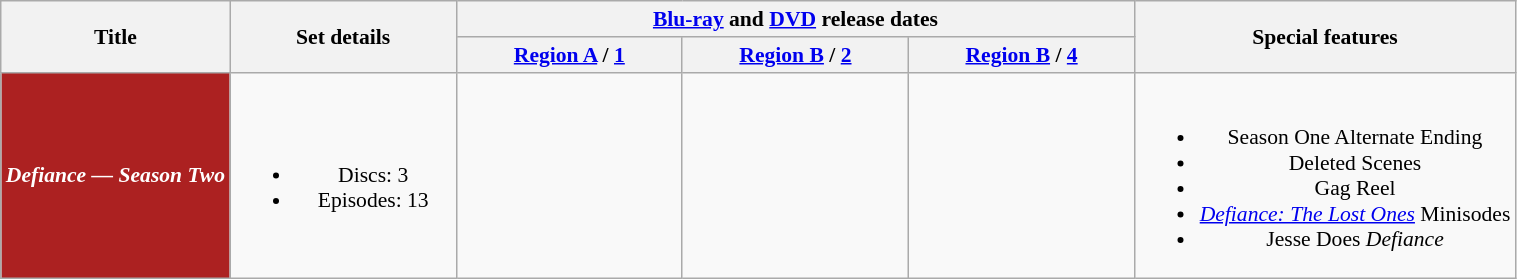<table class="wikitable plainrowheaders" style="font-size:90%; text-align: center">
<tr>
<th scope="col" rowspan="2">Title</th>
<th scope="col" rowspan="2" style="width: 10em;">Set details</th>
<th scope="col" colspan="3"><a href='#'>Blu-ray</a> and <a href='#'>DVD</a> release dates</th>
<th scope="col" rowspan="2">Special features</th>
</tr>
<tr>
<th scope="col" style="width: 10em; font-size: 100%;"><a href='#'>Region A</a> / <a href='#'>1</a></th>
<th scope="col" style="width: 10em; font-size: 100%;"><a href='#'>Region B</a> / <a href='#'>2</a></th>
<th scope="col" style="width: 10em; font-size: 100%;"><a href='#'>Region B</a> / <a href='#'>4</a></th>
</tr>
<tr>
<th scope="row" style="text-align:center; background:#AC2121; color:#fff;"><strong><em><span>Defiance — Season Two</span></em></strong></th>
<td><br><ul><li>Discs: 3</li><li>Episodes: 13</li></ul></td>
<td></td>
<td></td>
<td></td>
<td><br><ul><li>Season One Alternate Ending</li><li>Deleted Scenes</li><li>Gag Reel</li><li><em><a href='#'>Defiance: The Lost Ones</a></em> Minisodes</li><li>Jesse Does <em>Defiance</em></li></ul></td>
</tr>
</table>
